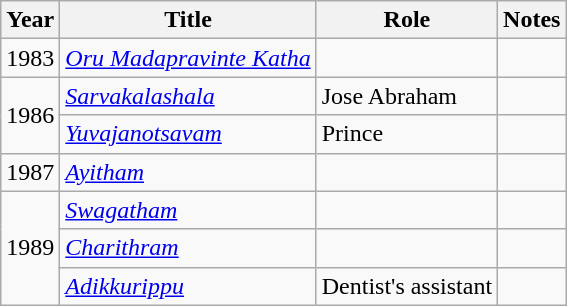<table class="wikitable sortable">
<tr>
<th>Year</th>
<th>Title</th>
<th>Role</th>
<th class="unsortable">Notes</th>
</tr>
<tr>
<td>1983</td>
<td><em><a href='#'>Oru Madapravinte Katha</a></em></td>
<td></td>
<td></td>
</tr>
<tr>
<td rowspan=2>1986</td>
<td><em><a href='#'>Sarvakalashala</a></em></td>
<td>Jose Abraham</td>
<td></td>
</tr>
<tr>
<td><em><a href='#'>Yuvajanotsavam</a></em></td>
<td>Prince</td>
<td></td>
</tr>
<tr>
<td>1987</td>
<td><em><a href='#'>Ayitham</a></em></td>
<td></td>
<td></td>
</tr>
<tr>
<td rowspan=3>1989</td>
<td><em><a href='#'>Swagatham</a></em></td>
<td></td>
<td></td>
</tr>
<tr>
<td><em><a href='#'>Charithram</a></em></td>
<td></td>
<td></td>
</tr>
<tr>
<td><em><a href='#'>Adikkurippu</a></em></td>
<td>Dentist's assistant</td>
<td></td>
</tr>
</table>
